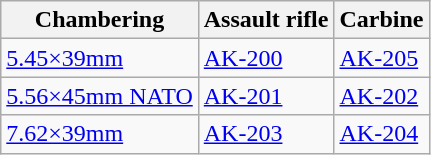<table class="wikitable">
<tr>
<th>Chambering</th>
<th>Assault rifle</th>
<th>Carbine</th>
</tr>
<tr>
<td><a href='#'>5.45×39mm</a></td>
<td><a href='#'>AK-200</a></td>
<td><a href='#'>AK-205</a></td>
</tr>
<tr>
<td><a href='#'>5.56×45mm NATO</a></td>
<td><a href='#'>AK-201</a></td>
<td><a href='#'>AK-202</a></td>
</tr>
<tr>
<td><a href='#'>7.62×39mm</a></td>
<td><a href='#'>AK-203</a></td>
<td><a href='#'>AK-204</a></td>
</tr>
</table>
